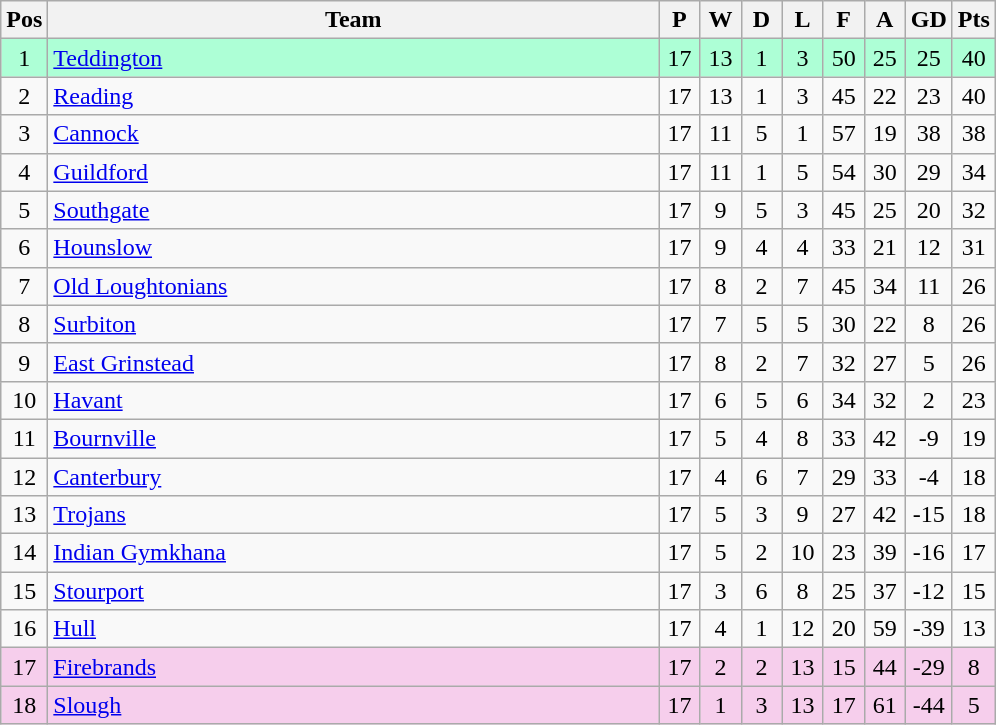<table class="wikitable" style="font-size: 100%">
<tr>
<th width=20>Pos</th>
<th width=400>Team</th>
<th width=20>P</th>
<th width=20>W</th>
<th width=20>D</th>
<th width=20>L</th>
<th width=20>F</th>
<th width=20>A</th>
<th width=20>GD</th>
<th width=20>Pts</th>
</tr>
<tr align=center style="background: #ADFFD6;">
<td>1</td>
<td align="left"><a href='#'>Teddington</a></td>
<td>17</td>
<td>13</td>
<td>1</td>
<td>3</td>
<td>50</td>
<td>25</td>
<td>25</td>
<td>40</td>
</tr>
<tr align=center>
<td>2</td>
<td align="left"><a href='#'>Reading</a></td>
<td>17</td>
<td>13</td>
<td>1</td>
<td>3</td>
<td>45</td>
<td>22</td>
<td>23</td>
<td>40</td>
</tr>
<tr align=center>
<td>3</td>
<td align="left"><a href='#'>Cannock</a></td>
<td>17</td>
<td>11</td>
<td>5</td>
<td>1</td>
<td>57</td>
<td>19</td>
<td>38</td>
<td>38</td>
</tr>
<tr align=center>
<td>4</td>
<td align="left"><a href='#'>Guildford</a></td>
<td>17</td>
<td>11</td>
<td>1</td>
<td>5</td>
<td>54</td>
<td>30</td>
<td>29</td>
<td>34</td>
</tr>
<tr align=center>
<td>5</td>
<td align="left"><a href='#'>Southgate</a></td>
<td>17</td>
<td>9</td>
<td>5</td>
<td>3</td>
<td>45</td>
<td>25</td>
<td>20</td>
<td>32</td>
</tr>
<tr align=center>
<td>6</td>
<td align="left"><a href='#'>Hounslow</a></td>
<td>17</td>
<td>9</td>
<td>4</td>
<td>4</td>
<td>33</td>
<td>21</td>
<td>12</td>
<td>31</td>
</tr>
<tr align=center>
<td>7</td>
<td align="left"><a href='#'>Old Loughtonians</a></td>
<td>17</td>
<td>8</td>
<td>2</td>
<td>7</td>
<td>45</td>
<td>34</td>
<td>11</td>
<td>26</td>
</tr>
<tr align=center>
<td>8</td>
<td align="left"><a href='#'>Surbiton</a></td>
<td>17</td>
<td>7</td>
<td>5</td>
<td>5</td>
<td>30</td>
<td>22</td>
<td>8</td>
<td>26</td>
</tr>
<tr align=center>
<td>9</td>
<td align="left"><a href='#'>East Grinstead</a></td>
<td>17</td>
<td>8</td>
<td>2</td>
<td>7</td>
<td>32</td>
<td>27</td>
<td>5</td>
<td>26</td>
</tr>
<tr align=center>
<td>10</td>
<td align="left"><a href='#'>Havant</a></td>
<td>17</td>
<td>6</td>
<td>5</td>
<td>6</td>
<td>34</td>
<td>32</td>
<td>2</td>
<td>23</td>
</tr>
<tr align=center>
<td>11</td>
<td align="left"><a href='#'>Bournville</a></td>
<td>17</td>
<td>5</td>
<td>4</td>
<td>8</td>
<td>33</td>
<td>42</td>
<td>-9</td>
<td>19</td>
</tr>
<tr align=center>
<td>12</td>
<td align="left"><a href='#'>Canterbury</a></td>
<td>17</td>
<td>4</td>
<td>6</td>
<td>7</td>
<td>29</td>
<td>33</td>
<td>-4</td>
<td>18</td>
</tr>
<tr align=center>
<td>13</td>
<td align="left"><a href='#'>Trojans</a></td>
<td>17</td>
<td>5</td>
<td>3</td>
<td>9</td>
<td>27</td>
<td>42</td>
<td>-15</td>
<td>18</td>
</tr>
<tr align=center>
<td>14</td>
<td align="left"><a href='#'>Indian Gymkhana</a></td>
<td>17</td>
<td>5</td>
<td>2</td>
<td>10</td>
<td>23</td>
<td>39</td>
<td>-16</td>
<td>17</td>
</tr>
<tr align=center>
<td>15</td>
<td align="left"><a href='#'>Stourport</a></td>
<td>17</td>
<td>3</td>
<td>6</td>
<td>8</td>
<td>25</td>
<td>37</td>
<td>-12</td>
<td>15</td>
</tr>
<tr align=center>
<td>16</td>
<td align="left"><a href='#'>Hull</a></td>
<td>17</td>
<td>4</td>
<td>1</td>
<td>12</td>
<td>20</td>
<td>59</td>
<td>-39</td>
<td>13</td>
</tr>
<tr align=center style="background: #F6CEEC;">
<td>17</td>
<td align="left"><a href='#'>Firebrands</a></td>
<td>17</td>
<td>2</td>
<td>2</td>
<td>13</td>
<td>15</td>
<td>44</td>
<td>-29</td>
<td>8</td>
</tr>
<tr align=center style="background: #F6CEEC;">
<td>18</td>
<td align="left"><a href='#'>Slough</a></td>
<td>17</td>
<td>1</td>
<td>3</td>
<td>13</td>
<td>17</td>
<td>61</td>
<td>-44</td>
<td>5</td>
</tr>
</table>
